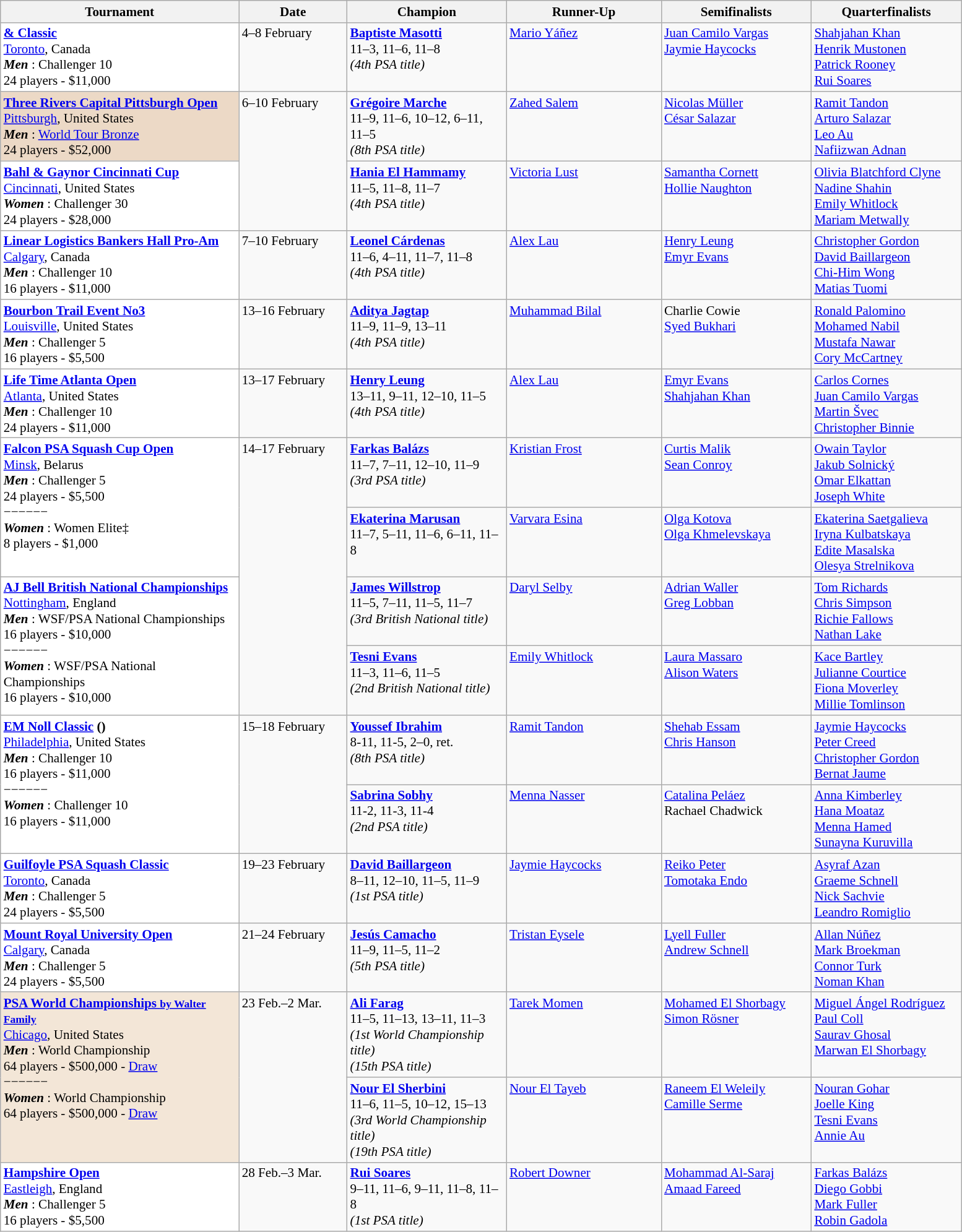<table class="wikitable" style="font-size:88%">
<tr>
<th width=250>Tournament</th>
<th width=110>Date</th>
<th width=165>Champion</th>
<th width=160>Runner-Up</th>
<th width=155>Semifinalists</th>
<th width=155>Quarterfinalists</th>
</tr>
<tr valign=top>
<td style="background:#fff;"><strong><a href='#'> &  Classic</a></strong><br> <a href='#'>Toronto</a>, Canada<br><strong> <em>Men</em> </strong>: Challenger 10<br>24 players - $11,000</td>
<td>4–8 February</td>
<td> <strong><a href='#'>Baptiste Masotti</a></strong><br>11–3, 11–6, 11–8<br><em>(4th PSA title)</em></td>
<td> <a href='#'>Mario Yáñez</a></td>
<td> <a href='#'>Juan Camilo Vargas</a><br> <a href='#'>Jaymie Haycocks</a></td>
<td> <a href='#'>Shahjahan Khan</a><br> <a href='#'>Henrik Mustonen</a><br> <a href='#'>Patrick Rooney</a><br> <a href='#'>Rui Soares</a></td>
</tr>
<tr valign=top>
<td style="background:#ecd9c6;"><strong><a href='#'>Three Rivers Capital Pittsburgh Open</a></strong><br> <a href='#'>Pittsburgh</a>, United States<br><strong> <em>Men</em> </strong>: <a href='#'>World Tour Bronze</a><br>24 players - $52,000</td>
<td rowspan=2>6–10 February</td>
<td> <strong><a href='#'>Grégoire Marche</a></strong><br>11–9, 11–6, 10–12, 6–11, 11–5<br><em>(8th PSA title)</em></td>
<td> <a href='#'>Zahed Salem</a></td>
<td> <a href='#'>Nicolas Müller</a><br> <a href='#'>César Salazar</a></td>
<td> <a href='#'>Ramit Tandon</a><br> <a href='#'>Arturo Salazar</a><br> <a href='#'>Leo Au</a><br> <a href='#'>Nafiizwan Adnan</a></td>
</tr>
<tr valign=top>
<td style="background:#fff;"><strong><a href='#'>Bahl & Gaynor Cincinnati Cup</a></strong><br> <a href='#'>Cincinnati</a>, United States<br><strong> <em>Women</em> </strong>: Challenger 30<br>24 players - $28,000</td>
<td> <strong><a href='#'>Hania El Hammamy</a></strong><br>11–5, 11–8, 11–7<br><em>(4th PSA title)</em></td>
<td> <a href='#'>Victoria Lust</a></td>
<td> <a href='#'>Samantha Cornett</a><br> <a href='#'>Hollie Naughton</a></td>
<td> <a href='#'>Olivia Blatchford Clyne</a><br> <a href='#'>Nadine Shahin</a><br> <a href='#'>Emily Whitlock</a><br> <a href='#'>Mariam Metwally</a></td>
</tr>
<tr valign=top>
<td style="background:#fff;"><strong><a href='#'>Linear Logistics Bankers Hall Pro-Am</a></strong><br> <a href='#'>Calgary</a>, Canada<br><strong> <em>Men</em> </strong>: Challenger 10<br>16 players - $11,000</td>
<td>7–10 February</td>
<td> <strong><a href='#'>Leonel Cárdenas</a></strong><br>11–6, 4–11, 11–7, 11–8<br><em>(4th PSA title)</em></td>
<td> <a href='#'>Alex Lau</a></td>
<td> <a href='#'>Henry Leung</a><br> <a href='#'>Emyr Evans</a></td>
<td> <a href='#'>Christopher Gordon</a><br> <a href='#'>David Baillargeon</a><br> <a href='#'>Chi-Him Wong</a><br> <a href='#'>Matias Tuomi</a></td>
</tr>
<tr valign=top>
<td style="background:#fff;"><strong><a href='#'>Bourbon Trail Event No3</a></strong><br> <a href='#'>Louisville</a>, United States<br><strong> <em>Men</em> </strong>: Challenger 5<br>16 players - $5,500</td>
<td>13–16 February</td>
<td> <strong><a href='#'>Aditya Jagtap</a></strong><br>11–9, 11–9, 13–11<br><em>(4th PSA title)</em></td>
<td> <a href='#'>Muhammad Bilal</a></td>
<td> Charlie Cowie<br> <a href='#'>Syed Bukhari</a></td>
<td> <a href='#'>Ronald Palomino</a><br> <a href='#'>Mohamed Nabil</a><br> <a href='#'>Mustafa Nawar</a><br> <a href='#'>Cory McCartney</a></td>
</tr>
<tr valign=top>
<td style="background:#fff;"><strong><a href='#'>Life Time Atlanta Open</a></strong><br> <a href='#'>Atlanta</a>, United States<br><strong> <em>Men</em> </strong>: Challenger 10<br>24 players - $11,000</td>
<td>13–17 February</td>
<td> <strong><a href='#'>Henry Leung</a></strong><br>13–11, 9–11, 12–10, 11–5<br><em>(4th PSA title)</em></td>
<td> <a href='#'>Alex Lau</a></td>
<td> <a href='#'>Emyr Evans</a><br> <a href='#'>Shahjahan Khan</a></td>
<td> <a href='#'>Carlos Cornes</a><br> <a href='#'>Juan Camilo Vargas</a><br> <a href='#'>Martin Švec</a><br> <a href='#'>Christopher Binnie</a></td>
</tr>
<tr valign=top>
<td rowspan=2 style="background:#fff;"><strong><a href='#'>Falcon PSA Squash Cup Open</a></strong><br> <a href='#'>Minsk</a>, Belarus<br><strong> <em>Men</em> </strong>: Challenger 5<br>24 players - $5,500<br>−−−−−−<br><strong> <em>Women</em> </strong>: Women Elite‡<br>8 players - $1,000</td>
<td rowspan=4>14–17 February</td>
<td> <strong><a href='#'>Farkas Balázs</a></strong><br>11–7, 7–11, 12–10, 11–9<br><em>(3rd PSA title)</em></td>
<td> <a href='#'>Kristian Frost</a></td>
<td> <a href='#'>Curtis Malik</a><br> <a href='#'>Sean Conroy</a></td>
<td> <a href='#'>Owain Taylor</a><br> <a href='#'>Jakub Solnický</a><br> <a href='#'>Omar Elkattan</a><br> <a href='#'>Joseph White</a></td>
</tr>
<tr valign=top>
<td> <strong><a href='#'>Ekaterina Marusan</a></strong><br>11–7, 5–11, 11–6, 6–11, 11–8</td>
<td> <a href='#'>Varvara Esina</a></td>
<td> <a href='#'>Olga Kotova</a><br> <a href='#'>Olga Khmelevskaya</a></td>
<td> <a href='#'>Ekaterina Saetgalieva</a><br> <a href='#'>Iryna Kulbatskaya</a><br> <a href='#'>Edite Masalska</a><br> <a href='#'>Olesya Strelnikova</a></td>
</tr>
<tr valign=top>
<td rowspan=2 style="background:#fff;"><strong><a href='#'>AJ Bell British National Championships</a></strong><br> <a href='#'>Nottingham</a>, England<br><strong> <em>Men</em> </strong>: WSF/PSA National Championships<br>16 players - $10,000<br>−−−−−−<br><strong> <em>Women</em> </strong>: WSF/PSA National Championships<br>16 players - $10,000</td>
<td> <strong><a href='#'>James Willstrop</a></strong><br>11–5, 7–11, 11–5, 11–7<br><em>(3rd British National title)</em></td>
<td> <a href='#'>Daryl Selby</a></td>
<td> <a href='#'>Adrian Waller</a><br> <a href='#'>Greg Lobban</a></td>
<td> <a href='#'>Tom Richards</a><br> <a href='#'>Chris Simpson</a><br> <a href='#'>Richie Fallows</a><br> <a href='#'>Nathan Lake</a></td>
</tr>
<tr valign=top>
<td> <strong><a href='#'>Tesni Evans</a></strong><br>11–3, 11–6, 11–5<br><em>(2nd British National title)</em></td>
<td> <a href='#'>Emily Whitlock</a></td>
<td> <a href='#'>Laura Massaro</a><br> <a href='#'>Alison Waters</a></td>
<td> <a href='#'>Kace Bartley</a><br> <a href='#'>Julianne Courtice</a><br> <a href='#'>Fiona Moverley</a><br> <a href='#'>Millie Tomlinson</a></td>
</tr>
<tr valign=top>
<td rowspan=2 style="background:#fff;"><strong><a href='#'>EM Noll Classic</a></strong> <strong>()</strong><br> <a href='#'>Philadelphia</a>, United States<br><strong> <em>Men</em> </strong>: Challenger 10<br>16 players - $11,000<br>−−−−−−<br><strong> <em>Women</em> </strong>: Challenger 10<br>16 players - $11,000</td>
<td rowspan=2>15–18 February</td>
<td> <strong><a href='#'>Youssef Ibrahim</a></strong><br>8-11, 11-5, 2–0, ret.<br><em>(8th PSA title)</em></td>
<td> <a href='#'>Ramit Tandon</a></td>
<td> <a href='#'>Shehab Essam</a><br> <a href='#'>Chris Hanson</a></td>
<td> <a href='#'>Jaymie Haycocks</a><br> <a href='#'>Peter Creed</a><br> <a href='#'>Christopher Gordon</a><br> <a href='#'>Bernat Jaume</a></td>
</tr>
<tr valign=top>
<td> <strong><a href='#'>Sabrina Sobhy</a></strong><br>11-2, 11-3, 11-4<br><em>(2nd PSA title)</em></td>
<td> <a href='#'>Menna Nasser</a></td>
<td> <a href='#'>Catalina Peláez</a><br> Rachael Chadwick</td>
<td> <a href='#'>Anna Kimberley</a><br> <a href='#'>Hana Moataz</a><br> <a href='#'>Menna Hamed</a><br> <a href='#'>Sunayna Kuruvilla</a></td>
</tr>
<tr valign=top>
<td style="background:#fff;"><strong><a href='#'>Guilfoyle PSA Squash Classic</a></strong><br> <a href='#'>Toronto</a>, Canada<br><strong> <em>Men</em> </strong>: Challenger 5<br>24 players - $5,500</td>
<td>19–23 February</td>
<td> <strong><a href='#'>David Baillargeon</a></strong><br>8–11, 12–10, 11–5, 11–9<br><em>(1st PSA title)</em></td>
<td> <a href='#'>Jaymie Haycocks</a></td>
<td> <a href='#'>Reiko Peter</a><br> <a href='#'>Tomotaka Endo</a></td>
<td> <a href='#'>Asyraf Azan</a><br> <a href='#'>Graeme Schnell</a><br> <a href='#'>Nick Sachvie</a><br> <a href='#'>Leandro Romiglio</a></td>
</tr>
<tr valign=top>
<td style="background:#fff;"><strong><a href='#'>Mount Royal University Open</a></strong><br> <a href='#'>Calgary</a>, Canada<br><strong> <em>Men</em> </strong>: Challenger 5<br>24 players - $5,500</td>
<td>21–24 February</td>
<td> <strong><a href='#'>Jesús Camacho</a></strong><br>11–9, 11–5, 11–2<br><em>(5th PSA title)</em></td>
<td> <a href='#'>Tristan Eysele</a></td>
<td> <a href='#'>Lyell Fuller</a><br> <a href='#'>Andrew Schnell</a></td>
<td> <a href='#'>Allan Núñez</a><br> <a href='#'>Mark Broekman</a><br> <a href='#'>Connor Turk</a><br> <a href='#'>Noman Khan</a></td>
</tr>
<tr valign=top>
<td rowspan=2 style="background:#F3E6D7;"><strong><a href='#'>PSA World Championships <small> by Walter Family</small></a></strong><br> <a href='#'>Chicago</a>, United States<br><strong> <em>Men</em> </strong>: World Championship<br>64 players - $500,000 - <a href='#'>Draw</a><br>−−−−−−<br><strong> <em>Women</em> </strong>: World Championship<br>64 players - $500,000 - <a href='#'>Draw</a></td>
<td rowspan=2>23 Feb.–2 Mar.</td>
<td> <strong><a href='#'>Ali Farag</a></strong><br>11–5, 11–13, 13–11, 11–3<br><em>(1st World Championship title)</em><br><em>(15th PSA title)</em></td>
<td> <a href='#'>Tarek Momen</a></td>
<td> <a href='#'>Mohamed El Shorbagy</a><br> <a href='#'>Simon Rösner</a></td>
<td> <a href='#'>Miguel Ángel Rodríguez</a><br> <a href='#'>Paul Coll</a><br> <a href='#'>Saurav Ghosal</a><br> <a href='#'>Marwan El Shorbagy</a></td>
</tr>
<tr valign=top>
<td> <strong><a href='#'>Nour El Sherbini</a></strong><br>11–6, 11–5, 10–12, 15–13<br><em>(3rd World Championship title)</em><br><em>(19th PSA title)</em></td>
<td> <a href='#'>Nour El Tayeb</a></td>
<td> <a href='#'>Raneem El Weleily</a><br> <a href='#'>Camille Serme</a></td>
<td> <a href='#'>Nouran Gohar</a><br> <a href='#'>Joelle King</a><br> <a href='#'>Tesni Evans</a><br> <a href='#'>Annie Au</a></td>
</tr>
<tr valign=top>
<td style="background:#fff;"><strong><a href='#'>Hampshire Open</a></strong><br> <a href='#'>Eastleigh</a>, England<br><strong> <em>Men</em> </strong>: Challenger 5<br>16 players - $5,500</td>
<td>28 Feb.–3 Mar.</td>
<td> <strong><a href='#'>Rui Soares</a></strong><br>9–11, 11–6, 9–11, 11–8, 11–8<br><em>(1st PSA title)</em></td>
<td> <a href='#'>Robert Downer</a></td>
<td> <a href='#'>Mohammad Al-Saraj</a><br> <a href='#'>Amaad Fareed</a></td>
<td> <a href='#'>Farkas Balázs</a><br> <a href='#'>Diego Gobbi</a><br> <a href='#'>Mark Fuller</a><br> <a href='#'>Robin Gadola</a></td>
</tr>
</table>
